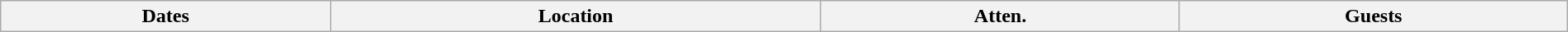<table class="wikitable" width="100%">
<tr>
<th>Dates</th>
<th>Location</th>
<th>Atten.</th>
<th>Guests<br>



</th>
</tr>
</table>
